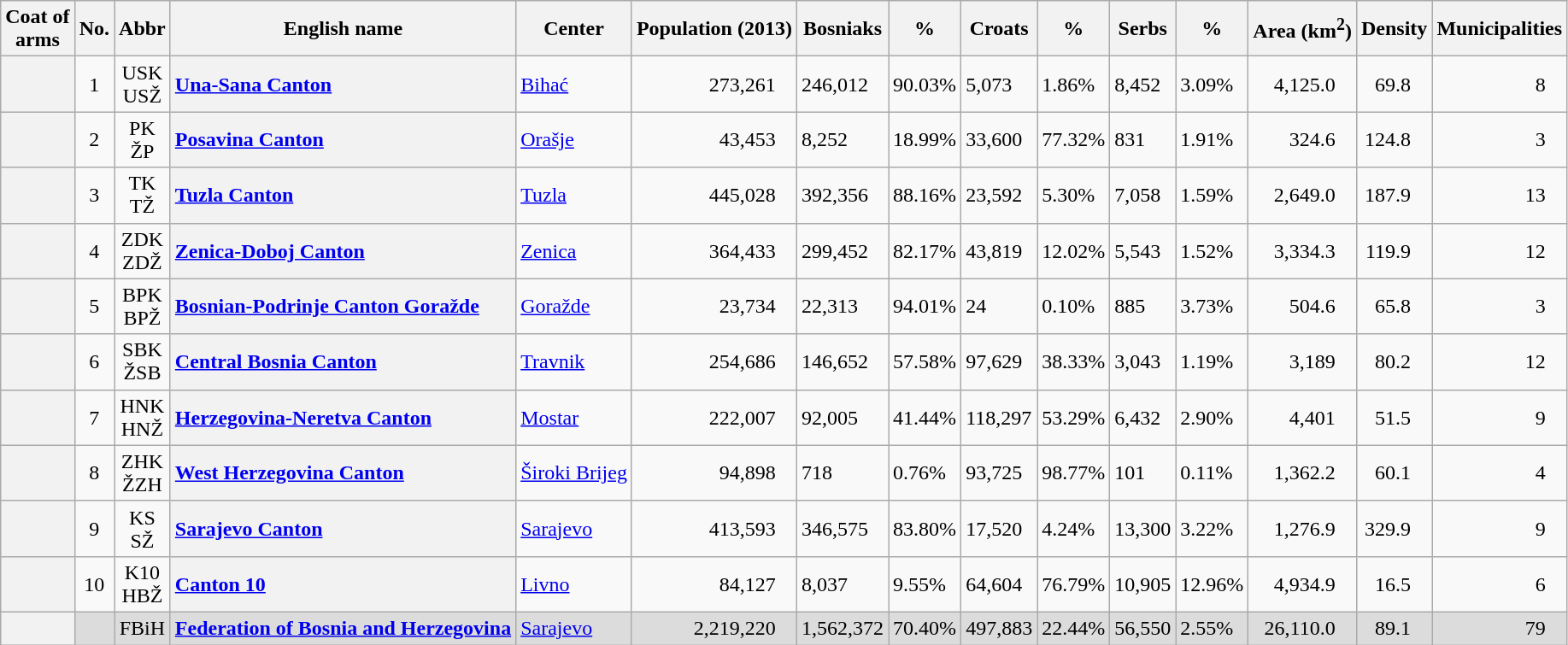<table class="sortable wikitable">
<tr>
<th scope="col">Coat of<br>arms</th>
<th scope="col">No.</th>
<th scope="col">Abbr</th>
<th scope="col">English name</th>
<th scope="col">Center</th>
<th scope="col">Population (2013)</th>
<th>Bosniaks</th>
<th>%</th>
<th>Croats</th>
<th>%</th>
<th>Serbs</th>
<th>%</th>
<th scope="col">Area (km<sup>2</sup>)</th>
<th scope="col">Density</th>
<th scope="col">Municipalities</th>
</tr>
<tr>
<th></th>
<td style="text-align: center;">1</td>
<td style="text-align: center;">USK<br>USŽ</td>
<th scope="row" style="text-align: left;"><a href='#'>Una-Sana Canton</a></th>
<td><a href='#'>Bihać</a></td>
<td style="text-align: right; padding-right: 1em;">273,261</td>
<td>246,012</td>
<td>90.03%</td>
<td>5,073</td>
<td>1.86%</td>
<td>8,452</td>
<td>3.09%</td>
<td style="text-align: right; padding-right: 1em;">4,125.0</td>
<td style="text-align: right; padding-right: 1em;">69.8</td>
<td style="text-align: right; padding-right: 1em;">8</td>
</tr>
<tr>
<th></th>
<td style="text-align: center;">2</td>
<td style="text-align: center;">PK<br>ŽP</td>
<th scope="row" style="text-align: left;"><a href='#'>Posavina Canton</a></th>
<td><a href='#'>Orašje</a></td>
<td style="text-align: right; padding-right: 1em;">43,453</td>
<td>8,252</td>
<td>18.99%</td>
<td>33,600</td>
<td>77.32%</td>
<td>831</td>
<td>1.91%</td>
<td style="text-align: right; padding-right: 1em;">324.6</td>
<td style="text-align: right; padding-right: 1em;">124.8</td>
<td style="text-align: right; padding-right: 1em;">3</td>
</tr>
<tr>
<th></th>
<td style="text-align: center;">3</td>
<td style="text-align: center;">TK<br>TŽ</td>
<th scope="row" style="text-align: left;"><a href='#'>Tuzla Canton</a></th>
<td><a href='#'>Tuzla</a></td>
<td style="text-align: right; padding-right: 1em;">445,028</td>
<td>392,356</td>
<td>88.16%</td>
<td>23,592</td>
<td>5.30%</td>
<td>7,058</td>
<td>1.59%</td>
<td style="text-align: right; padding-right: 1em;">2,649.0</td>
<td style="text-align: right; padding-right: 1em;">187.9</td>
<td style="text-align: right; padding-right: 1em;">13</td>
</tr>
<tr>
<th></th>
<td style="text-align: center;">4</td>
<td style="text-align: center;">ZDK<br>ZDŽ</td>
<th scope="row" style="text-align: left;"><a href='#'>Zenica-Doboj Canton</a></th>
<td><a href='#'>Zenica</a></td>
<td style="text-align: right; padding-right: 1em;">364,433</td>
<td>299,452</td>
<td>82.17%</td>
<td>43,819</td>
<td>12.02%</td>
<td>5,543</td>
<td>1.52%</td>
<td style="text-align: right; padding-right: 1em;">3,334.3</td>
<td style="text-align: right; padding-right: 1em;">119.9</td>
<td style="text-align: right; padding-right: 1em;">12</td>
</tr>
<tr>
<th></th>
<td style="text-align: center;">5</td>
<td style="text-align: center;">BPK<br>BPŽ</td>
<th scope="row" style="text-align: left;"><a href='#'>Bosnian-Podrinje Canton Goražde</a></th>
<td><a href='#'>Goražde</a></td>
<td style="text-align: right; padding-right: 1em;">23,734</td>
<td>22,313</td>
<td>94.01%</td>
<td>24</td>
<td>0.10%</td>
<td>885</td>
<td>3.73%</td>
<td style="text-align: right; padding-right: 1em;">504.6</td>
<td style="text-align: right; padding-right: 1em;">65.8</td>
<td style="text-align: right; padding-right: 1em;">3</td>
</tr>
<tr>
<th></th>
<td style="text-align: center;">6</td>
<td style="text-align: center;">SBK<br>ŽSB</td>
<th scope="row" style="text-align: left;"><a href='#'>Central Bosnia Canton</a></th>
<td><a href='#'>Travnik</a></td>
<td style="text-align: right; padding-right: 1em;">254,686</td>
<td>146,652</td>
<td>57.58%</td>
<td>97,629</td>
<td>38.33%</td>
<td>3,043</td>
<td>1.19%</td>
<td style="text-align: right; padding-right: 1em;">3,189</td>
<td style="text-align: right; padding-right: 1em;">80.2</td>
<td style="text-align: right; padding-right: 1em;">12</td>
</tr>
<tr>
<th></th>
<td style="text-align: center;">7</td>
<td style="text-align: center;">HNK<br>HNŽ</td>
<th scope="row" style="text-align: left;"><a href='#'>Herzegovina-Neretva Canton</a></th>
<td><a href='#'>Mostar</a></td>
<td style="text-align: right; padding-right: 1em;">222,007</td>
<td>92,005</td>
<td>41.44%</td>
<td>118,297</td>
<td>53.29%</td>
<td>6,432</td>
<td>2.90%</td>
<td style="text-align: right; padding-right: 1em;">4,401</td>
<td style="text-align: right; padding-right: 1em;">51.5</td>
<td style="text-align: right; padding-right: 1em;">9</td>
</tr>
<tr>
<th></th>
<td style="text-align: center;">8</td>
<td style="text-align: center;">ZHK<br>ŽZH</td>
<th scope="row" style="text-align: left;"><a href='#'>West Herzegovina Canton</a></th>
<td><a href='#'>Široki Brijeg</a></td>
<td style="text-align: right; padding-right: 1em;">94,898</td>
<td>718</td>
<td>0.76%</td>
<td>93,725</td>
<td>98.77%</td>
<td>101</td>
<td>0.11%</td>
<td style="text-align: right; padding-right: 1em;">1,362.2</td>
<td style="text-align: right; padding-right: 1em;">60.1</td>
<td style="text-align: right; padding-right: 1em;">4</td>
</tr>
<tr>
<th></th>
<td style="text-align: center;">9</td>
<td style="text-align: center;">KS<br>SŽ</td>
<th scope="row" style="text-align: left;"><a href='#'>Sarajevo Canton</a></th>
<td><a href='#'>Sarajevo</a></td>
<td style="text-align: right; padding-right: 1em;">413,593</td>
<td>346,575</td>
<td>83.80%</td>
<td>17,520</td>
<td>4.24%</td>
<td>13,300</td>
<td>3.22%</td>
<td style="text-align: right; padding-right: 1em;">1,276.9</td>
<td style="text-align: right; padding-right: 1em;">329.9</td>
<td style="text-align: right; padding-right: 1em;">9</td>
</tr>
<tr>
<th></th>
<td style="text-align: center;">10</td>
<td style="text-align: center;">K10<br>HBŽ</td>
<th scope="row" style="text-align: left;"><a href='#'>Canton 10</a></th>
<td><a href='#'>Livno</a></td>
<td style="text-align: right; padding-right: 1em;">84,127</td>
<td>8,037</td>
<td>9.55%</td>
<td>64,604</td>
<td>76.79%</td>
<td>10,905</td>
<td>12.96%</td>
<td style="text-align: right; padding-right: 1em;">4,934.9</td>
<td style="text-align: right; padding-right: 1em;">16.5</td>
<td style="text-align: right; padding-right: 1em;">6</td>
</tr>
<tr class="sortbottom" style="background: #dcdcdc">
<th></th>
<td></td>
<td style="text-align: center;">FBiH</td>
<th scope="row" style="text-align: left; background: #dcdcdc;"><a href='#'>Federation of Bosnia and Herzegovina</a></th>
<td><a href='#'>Sarajevo</a></td>
<td style="text-align: right; padding-right: 1em;">2,219,220</td>
<td>1,562,372</td>
<td>70.40%</td>
<td>497,883</td>
<td>22.44%</td>
<td>56,550</td>
<td>2.55%</td>
<td style="text-align: right; padding-right: 1em;">26,110.0</td>
<td style="text-align: right; padding-right: 1em;">89.1</td>
<td style="text-align: right; padding-right: 1em;">79</td>
</tr>
</table>
